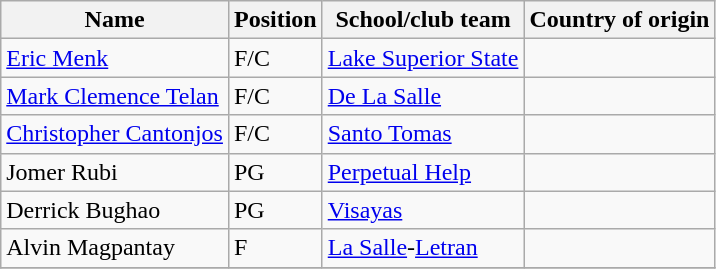<table class="wikitable sortable">
<tr>
<th class="unsortable">Name</th>
<th>Position</th>
<th>School/club team</th>
<th>Country of origin</th>
</tr>
<tr>
<td><a href='#'>Eric Menk</a></td>
<td>F/C</td>
<td><a href='#'>Lake Superior State</a></td>
<td></td>
</tr>
<tr>
<td><a href='#'>Mark Clemence Telan</a></td>
<td>F/C</td>
<td><a href='#'>De La Salle</a></td>
<td></td>
</tr>
<tr>
<td><a href='#'>Christopher Cantonjos</a></td>
<td>F/C</td>
<td><a href='#'>Santo Tomas</a></td>
<td></td>
</tr>
<tr>
<td>Jomer Rubi</td>
<td>PG</td>
<td><a href='#'>Perpetual Help</a></td>
<td></td>
</tr>
<tr>
<td>Derrick Bughao</td>
<td>PG</td>
<td><a href='#'>Visayas</a></td>
<td></td>
</tr>
<tr>
<td>Alvin Magpantay</td>
<td>F</td>
<td><a href='#'>La Salle</a>-<a href='#'>Letran</a></td>
<td></td>
</tr>
<tr>
</tr>
</table>
